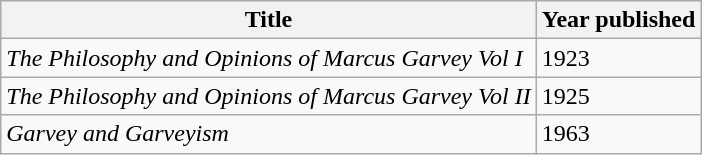<table class="wikitable mw-collapsible">
<tr>
<th>Title</th>
<th>Year published</th>
</tr>
<tr>
<td><em>The Philosophy</em> <em>and Opinions of Marcus Garvey Vol I</em></td>
<td>1923</td>
</tr>
<tr>
<td><em>The Philosophy and Opinions of Marcus Garvey Vol II</em></td>
<td>1925</td>
</tr>
<tr>
<td><em>Garvey and Garveyism</em></td>
<td>1963</td>
</tr>
</table>
